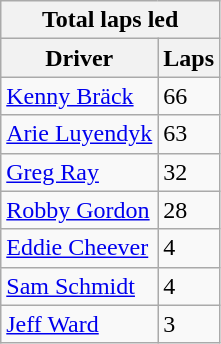<table class="wikitable">
<tr>
<th colspan=2>Total laps led</th>
</tr>
<tr>
<th>Driver</th>
<th>Laps</th>
</tr>
<tr>
<td><a href='#'>Kenny Bräck</a></td>
<td>66</td>
</tr>
<tr>
<td><a href='#'>Arie Luyendyk</a></td>
<td>63</td>
</tr>
<tr>
<td><a href='#'>Greg Ray</a></td>
<td>32</td>
</tr>
<tr>
<td><a href='#'>Robby Gordon</a></td>
<td>28</td>
</tr>
<tr>
<td><a href='#'>Eddie Cheever</a></td>
<td>4</td>
</tr>
<tr>
<td><a href='#'>Sam Schmidt</a></td>
<td>4</td>
</tr>
<tr>
<td><a href='#'>Jeff Ward</a></td>
<td>3</td>
</tr>
</table>
